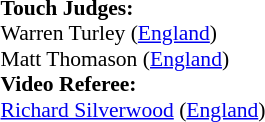<table width=100% style="font-size: 90%">
<tr>
<td><br>
<strong>Touch Judges:</strong>
<br>Warren Turley (<a href='#'>England</a>)
<br>Matt Thomason (<a href='#'>England</a>)
<br><strong>Video Referee:</strong>
<br><a href='#'>Richard Silverwood</a> (<a href='#'>England</a>)</td>
</tr>
</table>
